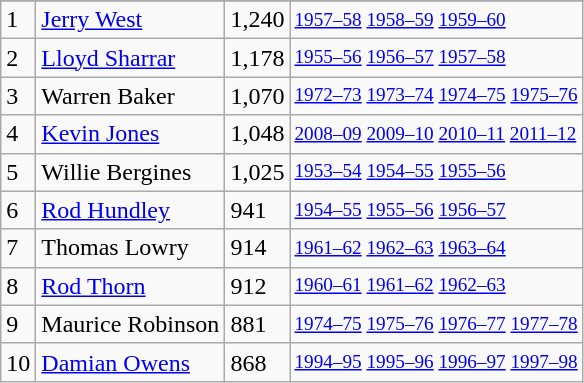<table class="wikitable">
<tr>
</tr>
<tr>
<td>1</td>
<td><a href='#'>Jerry West</a></td>
<td>1,240</td>
<td style="font-size:80%;"><a href='#'>1957–58</a> <a href='#'>1958–59</a> <a href='#'>1959–60</a></td>
</tr>
<tr>
<td>2</td>
<td><a href='#'>Lloyd Sharrar</a></td>
<td>1,178</td>
<td style="font-size:80%;"><a href='#'>1955–56</a> <a href='#'>1956–57</a> <a href='#'>1957–58</a></td>
</tr>
<tr>
<td>3</td>
<td>Warren Baker</td>
<td>1,070</td>
<td style="font-size:80%;"><a href='#'>1972–73</a> <a href='#'>1973–74</a> <a href='#'>1974–75</a> <a href='#'>1975–76</a></td>
</tr>
<tr>
<td>4</td>
<td><a href='#'>Kevin Jones</a></td>
<td>1,048</td>
<td style="font-size:80%;"><a href='#'>2008–09</a> <a href='#'>2009–10</a> <a href='#'>2010–11</a> <a href='#'>2011–12</a></td>
</tr>
<tr>
<td>5</td>
<td>Willie Bergines</td>
<td>1,025</td>
<td style="font-size:80%;"><a href='#'>1953–54</a> <a href='#'>1954–55</a> <a href='#'>1955–56</a></td>
</tr>
<tr>
<td>6</td>
<td><a href='#'>Rod Hundley</a></td>
<td>941</td>
<td style="font-size:80%;"><a href='#'>1954–55</a> <a href='#'>1955–56</a> <a href='#'>1956–57</a></td>
</tr>
<tr>
<td>7</td>
<td>Thomas Lowry</td>
<td>914</td>
<td style="font-size:80%;"><a href='#'>1961–62</a> <a href='#'>1962–63</a> <a href='#'>1963–64</a></td>
</tr>
<tr>
<td>8</td>
<td><a href='#'>Rod Thorn</a></td>
<td>912</td>
<td style="font-size:80%;"><a href='#'>1960–61</a> <a href='#'>1961–62</a> <a href='#'>1962–63</a></td>
</tr>
<tr>
<td>9</td>
<td>Maurice Robinson</td>
<td>881</td>
<td style="font-size:80%;"><a href='#'>1974–75</a> <a href='#'>1975–76</a> <a href='#'>1976–77</a> <a href='#'>1977–78</a></td>
</tr>
<tr>
<td>10</td>
<td><a href='#'>Damian Owens</a></td>
<td>868</td>
<td style="font-size:80%;"><a href='#'>1994–95</a> <a href='#'>1995–96</a> <a href='#'>1996–97</a> <a href='#'>1997–98</a></td>
</tr>
</table>
